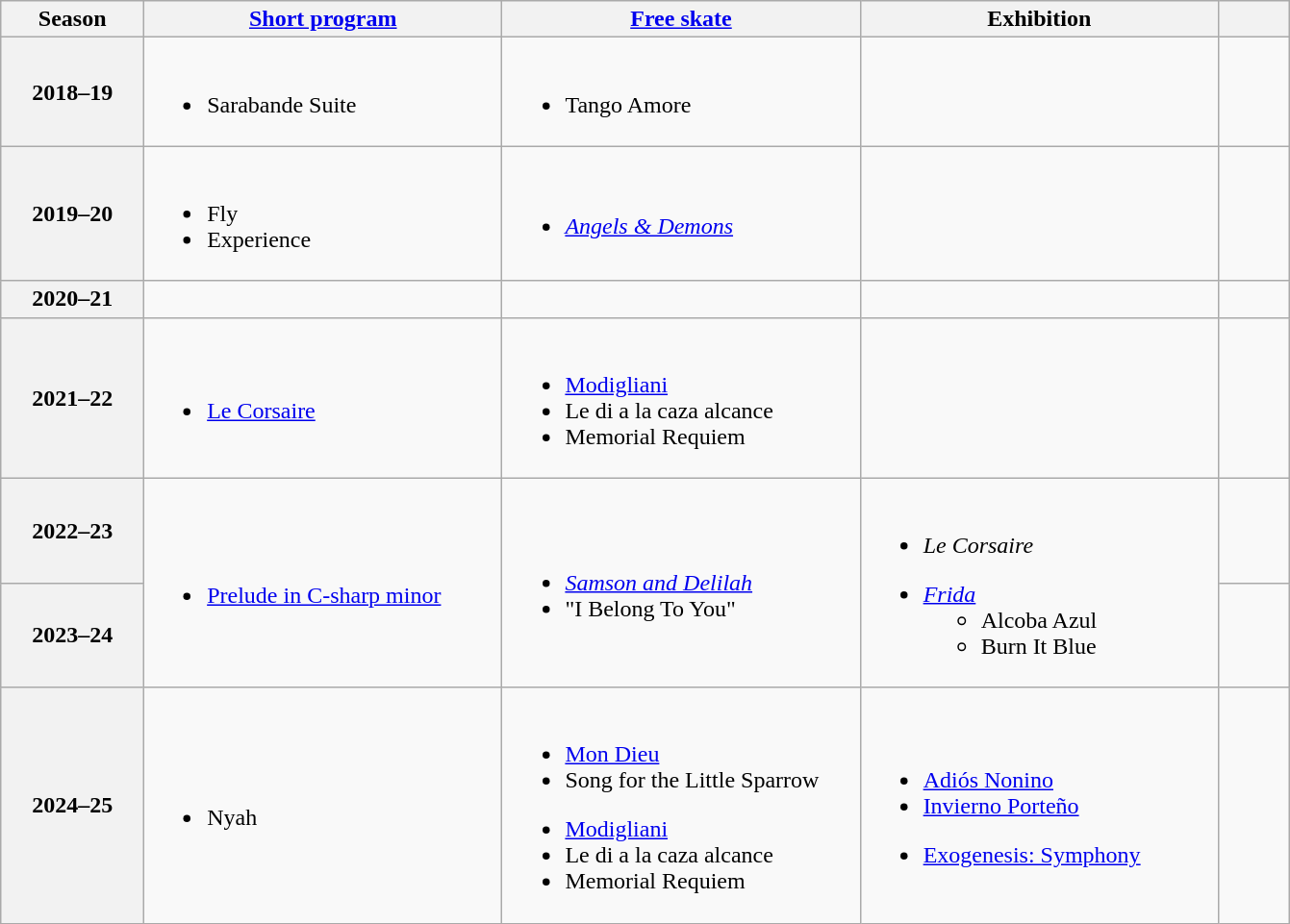<table class="wikitable unsortable" style="text-align:left">
<tr>
<th scope="col" style="text-align:center; width:10%">Season</th>
<th scope="col" style="text-align:center; width:25%"><a href='#'>Short program</a></th>
<th scope="col" style="text-align:center; width:25%"><a href='#'>Free skate</a></th>
<th scope="col" style="text-align:center; width:25%">Exhibition</th>
<th scope="col" style="text-align:center; width:5%"></th>
</tr>
<tr>
<th scope="row">2018–19</th>
<td><br><ul><li>Sarabande Suite <br></li></ul></td>
<td><br><ul><li>Tango Amore <br></li></ul></td>
<td></td>
<td></td>
</tr>
<tr>
<th scope="row">2019–20</th>
<td><br><ul><li>Fly <br></li><li>Experience <br></li></ul></td>
<td><br><ul><li><em><a href='#'>Angels & Demons</a></em><br></li></ul></td>
<td></td>
<td></td>
</tr>
<tr>
<th scope="row">2020–21</th>
<td></td>
<td></td>
<td></td>
<td></td>
</tr>
<tr>
<th scope="row">2021–22</th>
<td><br><ul><li><a href='#'>Le Corsaire</a><br></li></ul></td>
<td><br><ul><li><a href='#'>Modigliani</a><br></li><li>Le di a la caza alcance <br></li><li>Memorial Requiem <br></li></ul></td>
<td></td>
<td></td>
</tr>
<tr>
<th scope="row">2022–23</th>
<td rowspan="2"><br><ul><li><a href='#'>Prelude in C-sharp minor</a><br></li></ul></td>
<td rowspan="2"><br><ul><li><em><a href='#'>Samson and Delilah</a></em><br></li><li>"I Belong To You"<br></li></ul></td>
<td rowspan="2"><br><ul><li><em>Le Corsaire</em></li></ul><ul><li><em><a href='#'>Frida</a></em><ul><li>Alcoba Azul <br></li><li>Burn It Blue <br></li></ul></li></ul></td>
<td></td>
</tr>
<tr>
<th scope="row">2023–24</th>
<td></td>
</tr>
<tr>
<th scope="row">2024–25</th>
<td><br><ul><li>Nyah <br> </li></ul></td>
<td><br><ul><li><a href='#'>Mon Dieu</a><br></li><li>Song for the Little Sparrow <br></li></ul><ul><li><a href='#'>Modigliani</a><br></li><li>Le di a la caza alcance <br></li><li>Memorial Requiem <br></li></ul></td>
<td><br><ul><li><a href='#'>Adiós Nonino</a></li><li><a href='#'>Invierno Porteño</a><br></li></ul><ul><li><a href='#'>Exogenesis: Symphony</a> <br> </li></ul></td>
<td></td>
</tr>
</table>
